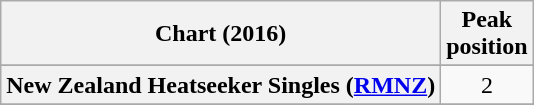<table class="wikitable sortable plainrowheaders" style="text-align:center">
<tr>
<th scope="col">Chart (2016)</th>
<th scope="col">Peak<br>position</th>
</tr>
<tr>
</tr>
<tr>
<th scope="row">New Zealand Heatseeker Singles (<a href='#'>RMNZ</a>)</th>
<td>2</td>
</tr>
<tr>
</tr>
<tr>
</tr>
</table>
